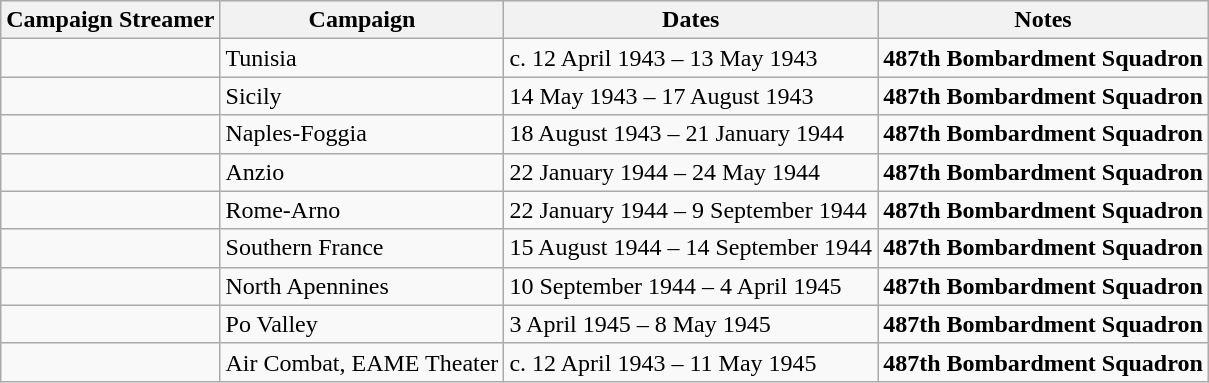<table class="wikitable">
<tr style="background:#efefef;">
<th>Campaign Streamer</th>
<th>Campaign</th>
<th>Dates</th>
<th>Notes</th>
</tr>
<tr>
<td></td>
<td>Tunisia</td>
<td>c. 12 April 1943 – 13 May 1943</td>
<td><strong>487th Bombardment Squadron</strong></td>
</tr>
<tr>
<td></td>
<td>Sicily</td>
<td>14 May 1943 – 17 August 1943</td>
<td><strong>487th Bombardment Squadron</strong></td>
</tr>
<tr>
<td></td>
<td>Naples-Foggia</td>
<td>18 August 1943 – 21 January 1944</td>
<td><strong>487th Bombardment Squadron</strong></td>
</tr>
<tr>
<td></td>
<td>Anzio</td>
<td>22 January 1944 – 24 May 1944</td>
<td><strong>487th Bombardment Squadron</strong></td>
</tr>
<tr>
<td></td>
<td>Rome-Arno</td>
<td>22 January 1944 – 9 September 1944</td>
<td><strong>487th Bombardment Squadron</strong></td>
</tr>
<tr>
<td></td>
<td>Southern France</td>
<td>15 August 1944 – 14 September 1944</td>
<td><strong>487th Bombardment Squadron</strong></td>
</tr>
<tr>
<td></td>
<td>North Apennines</td>
<td>10 September 1944 – 4 April 1945</td>
<td><strong>487th Bombardment Squadron</strong></td>
</tr>
<tr>
<td></td>
<td>Po Valley</td>
<td>3 April 1945 – 8 May 1945</td>
<td><strong>487th Bombardment Squadron</strong></td>
</tr>
<tr>
<td></td>
<td>Air Combat, EAME Theater</td>
<td>c. 12 April 1943 – 11 May 1945</td>
<td><strong>487th Bombardment Squadron</strong></td>
</tr>
</table>
